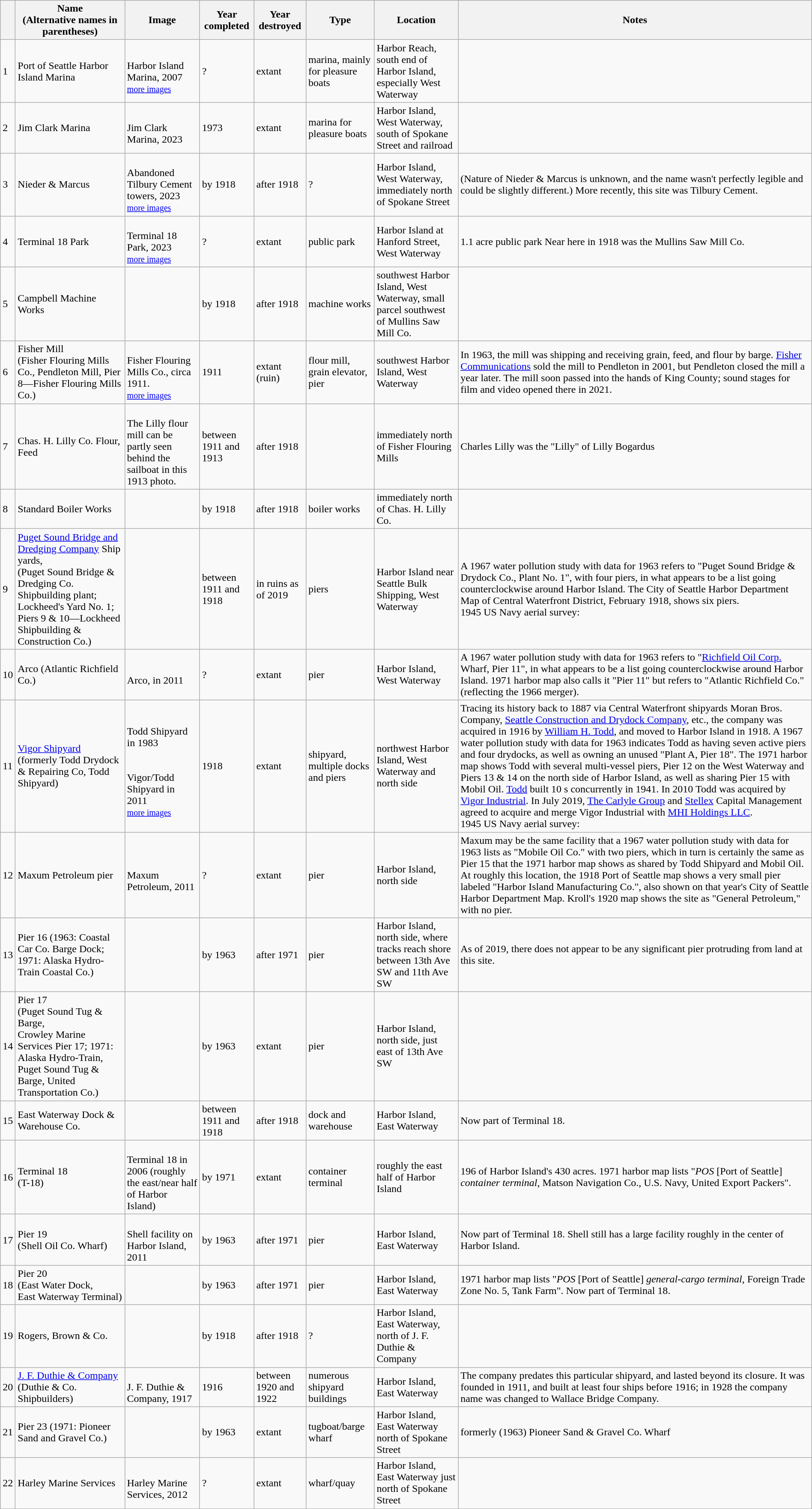<table class="wikitable sortable" style="width:100%;">
<tr>
<th scope="col"></th>
<th scope="col">Name<br>(Alternative names in parentheses)</th>
<th scope="col" class="unsortable">Image</th>
<th scope="col">Year completed</th>
<th scope="col">Year destroyed</th>
<th scope="col">Type</th>
<th scope="col">Location</th>
<th scope="col" class="unsortable">Notes</th>
</tr>
<tr>
<td>1</td>
<td>Port of Seattle Harbor Island Marina</td>
<td><br>Harbor Island Marina, 2007<small><br><a href='#'>more images</a></small></td>
<td>?</td>
<td>extant</td>
<td>marina, mainly for pleasure boats</td>
<td>Harbor Reach, south end of Harbor Island, especially West Waterway</td>
<td></td>
</tr>
<tr>
<td>2</td>
<td>Jim Clark Marina</td>
<td><br>Jim Clark Marina, 2023</td>
<td>1973</td>
<td>extant</td>
<td>marina for pleasure boats</td>
<td>Harbor Island, West Waterway, south of Spokane Street and railroad</td>
<td></td>
</tr>
<tr>
<td>3</td>
<td>Nieder & Marcus</td>
<td><br>Abandoned Tilbury Cement towers, 2023<small><br><a href='#'>more images</a></small></td>
<td>by 1918</td>
<td>after 1918</td>
<td>?</td>
<td>Harbor Island, West Waterway, immediately north of Spokane Street</td>
<td>(Nature of Nieder & Marcus is unknown, and the name wasn't perfectly legible and could be slightly different.) More recently, this site was Tilbury Cement.</td>
</tr>
<tr>
<td>4</td>
<td>Terminal 18 Park</td>
<td><br>Terminal 18 Park, 2023<small><br><a href='#'>more images</a></small></td>
<td>?</td>
<td>extant</td>
<td>public park</td>
<td>Harbor Island at Hanford Street, West Waterway</td>
<td>1.1 acre public park Near here in 1918 was the Mullins Saw Mill Co.</td>
</tr>
<tr>
<td>5</td>
<td>Campbell Machine Works</td>
<td></td>
<td>by 1918</td>
<td>after 1918</td>
<td>machine works</td>
<td>southwest Harbor Island, West Waterway, small parcel southwest of Mullins Saw Mill Co.</td>
<td></td>
</tr>
<tr>
<td>6</td>
<td>Fisher Mill<br>(Fisher Flouring Mills Co., Pendleton Mill, Pier 8—Fisher Flouring Mills Co.)</td>
<td><br>Fisher Flouring Mills Co., circa 1911.<small><br><a href='#'>more images</a></small></td>
<td>1911</td>
<td>extant (ruin)</td>
<td>flour mill, grain elevator, pier</td>
<td>southwest Harbor Island, West Waterway</td>
<td>In 1963, the mill was shipping and receiving grain, feed, and flour by barge. <a href='#'>Fisher Communications</a> sold the mill to Pendleton in 2001, but Pendleton closed the mill a year later. The mill soon passed into the hands of King County; sound stages for film and video opened there in 2021.</td>
</tr>
<tr>
<td>7</td>
<td>Chas. H. Lilly Co. Flour, Feed</td>
<td><br>The Lilly flour mill can be partly seen behind the sailboat in this 1913 photo.</td>
<td>between 1911 and 1913</td>
<td>after 1918</td>
<td></td>
<td>immediately north of Fisher Flouring Mills</td>
<td>Charles Lilly was the "Lilly" of Lilly Bogardus</td>
</tr>
<tr>
<td>8</td>
<td>Standard Boiler Works</td>
<td></td>
<td>by 1918</td>
<td>after 1918</td>
<td>boiler works</td>
<td>immediately north of Chas. H. Lilly Co.</td>
<td></td>
</tr>
<tr>
<td>9</td>
<td><a href='#'>Puget Sound Bridge and Dredging Company</a> Ship yards,<br>(Puget Sound Bridge & Dredging Co. Shipbuilding plant; Lockheed's Yard No. 1; Piers 9 & 10—Lockheed Shipbuilding & Construction Co.)</td>
<td></td>
<td>between 1911 and 1918</td>
<td>in ruins as of 2019</td>
<td>piers</td>
<td>Harbor Island near Seattle Bulk Shipping, West Waterway</td>
<td>A 1967 water pollution study with data for 1963 refers to "Puget Sound Bridge & Drydock Co., Plant No. 1", with four piers, in what appears to be a list going counterclockwise around Harbor Island. The City of Seattle Harbor Department Map of Central Waterfront District, February 1918, shows six piers. <br> 1945 US Navy aerial survey:</td>
</tr>
<tr>
<td>10</td>
<td>Arco (Atlantic Richfield Co.)</td>
<td><br>Arco, in 2011</td>
<td>?</td>
<td>extant</td>
<td>pier</td>
<td>Harbor Island, West Waterway</td>
<td>A 1967 water pollution study with data for 1963 refers to "<a href='#'>Richfield Oil Corp.</a> Wharf, Pier 11", in what appears to be a list going counterclockwise around Harbor Island. 1971 harbor map also calls it "Pier 11" but refers to "Atlantic Richfield Co." (reflecting the 1966 merger).</td>
</tr>
<tr>
<td>11</td>
<td><a href='#'>Vigor Shipyard</a><br>(formerly Todd Drydock & Repairing Co, Todd Shipyard)</td>
<td><br>Todd Shipyard in 1983<br><br><br>Vigor/Todd Shipyard in 2011<small><br><a href='#'>more images</a></small></td>
<td>1918</td>
<td>extant</td>
<td>shipyard, multiple docks and piers</td>
<td>northwest Harbor Island, West Waterway and north side</td>
<td>Tracing its history back to 1887 via Central Waterfront shipyards Moran Bros. Company, <a href='#'>Seattle Construction and Drydock Company</a>, etc., the company was acquired in 1916 by <a href='#'>William H. Todd</a>, and moved to Harbor Island in 1918. A 1967 water pollution study with data for 1963 indicates Todd as having seven active piers and four drydocks, as well as owning an unused "Plant A, Pier 18". The 1971 harbor map shows Todd with several multi-vessel piers, Pier 12 on the West Waterway and Piers 13 & 14 on the north side of Harbor Island, as well as sharing Pier 15 with Mobil Oil. <a href='#'>Todd</a> built 10 s concurrently in 1941. In 2010 Todd was acquired by <a href='#'>Vigor Industrial</a>. In July 2019, <a href='#'>The Carlyle Group</a> and <a href='#'>Stellex</a> Capital Management agreed to acquire and merge Vigor Industrial with <a href='#'>MHI Holdings LLC</a>. <br>1945 US Navy aerial survey:</td>
</tr>
<tr>
<td>12</td>
<td>Maxum Petroleum pier</td>
<td><br>Maxum Petroleum, 2011</td>
<td>?</td>
<td>extant</td>
<td>pier</td>
<td>Harbor Island, north side</td>
<td>Maxum may be the same facility that a 1967 water pollution study with data for 1963 lists as "Mobile Oil Co." with two piers, which in turn is certainly the same as Pier 15 that the 1971 harbor map shows as shared by Todd Shipyard and Mobil Oil. At roughly this location, the 1918 Port of Seattle map shows a very small pier labeled "Harbor Island Manufacturing Co.", also shown on that year's City of Seattle Harbor Department Map. Kroll's 1920 map shows the site as "General Petroleum," with no pier.</td>
</tr>
<tr>
<td>13</td>
<td>Pier 16 (1963: Coastal Car Co. Barge Dock; 1971: Alaska Hydro-Train Coastal Co.)</td>
<td></td>
<td>by 1963</td>
<td>after 1971</td>
<td>pier</td>
<td>Harbor Island, north side, where tracks reach shore between 13th Ave SW and 11th Ave SW</td>
<td>As of 2019, there does not appear to be any significant pier protruding from land at this site.</td>
</tr>
<tr>
<td>14</td>
<td>Pier 17<br>(Puget Sound Tug & Barge,<br>Crowley Marine Services Pier 17; 1971: Alaska Hydro-Train, Puget Sound Tug & Barge, United Transportation Co.)</td>
<td></td>
<td>by 1963</td>
<td>extant</td>
<td>pier</td>
<td>Harbor Island, north side, just east of 13th Ave SW</td>
<td></td>
</tr>
<tr>
<td>15</td>
<td>East Waterway Dock & Warehouse Co.</td>
<td></td>
<td>between 1911 and 1918</td>
<td>after 1918</td>
<td>dock and warehouse</td>
<td>Harbor Island, East Waterway</td>
<td>Now part of Terminal 18.</td>
</tr>
<tr>
<td>16</td>
<td>Terminal 18<br>(T-18)</td>
<td><br>Terminal 18 in 2006 (roughly the east/near half of Harbor Island)</td>
<td>by 1971</td>
<td>extant</td>
<td>container terminal</td>
<td>roughly the east half of Harbor Island</td>
<td>196 of Harbor Island's 430 acres. 1971 harbor map lists "<em>POS </em>[Port of Seattle]<em> container terminal</em>, Matson Navigation Co., U.S. Navy, United Export Packers".</td>
</tr>
<tr>
<td>17</td>
<td>Pier 19<br>(Shell Oil Co. Wharf)</td>
<td><br>Shell facility on Harbor Island, 2011</td>
<td>by 1963</td>
<td>after 1971</td>
<td>pier</td>
<td>Harbor Island, East Waterway</td>
<td>Now part of Terminal 18. Shell still has a large facility roughly in the center of Harbor Island.</td>
</tr>
<tr>
<td>18</td>
<td>Pier 20<br>(East Water Dock,<br>East Waterway Terminal)</td>
<td></td>
<td>by 1963</td>
<td>after 1971</td>
<td>pier</td>
<td>Harbor Island, East Waterway</td>
<td>1971 harbor map lists "<em>POS </em>[Port of Seattle]<em> general-cargo terminal</em>, Foreign Trade Zone No. 5, Tank Farm". Now part of Terminal 18.</td>
</tr>
<tr>
<td>19</td>
<td>Rogers, Brown & Co.</td>
<td></td>
<td>by 1918</td>
<td>after 1918</td>
<td>?</td>
<td>Harbor Island, East Waterway, north of J. F. Duthie & Company</td>
<td></td>
</tr>
<tr>
<td>20</td>
<td><a href='#'>J. F. Duthie & Company</a> (Duthie & Co. Shipbuilders)</td>
<td><br>J. F. Duthie & Company, 1917</td>
<td>1916</td>
<td>between 1920 and 1922</td>
<td>numerous shipyard buildings</td>
<td>Harbor Island, East Waterway</td>
<td>The company predates this particular shipyard, and lasted beyond its closure. It was founded in 1911, and built at least four ships before 1916; in 1928 the company name was changed to Wallace Bridge Company.</td>
</tr>
<tr>
<td>21</td>
<td>Pier 23 (1971: Pioneer Sand and Gravel Co.)</td>
<td></td>
<td>by 1963</td>
<td>extant</td>
<td>tugboat/barge wharf</td>
<td>Harbor Island, East Waterway north of Spokane Street</td>
<td>formerly (1963) Pioneer Sand & Gravel Co. Wharf</td>
</tr>
<tr>
<td>22</td>
<td>Harley Marine Services</td>
<td><br>Harley Marine Services, 2012</td>
<td>?</td>
<td>extant</td>
<td>wharf/quay</td>
<td>Harbor Island, East Waterway just north of Spokane Street</td>
<td></td>
</tr>
</table>
